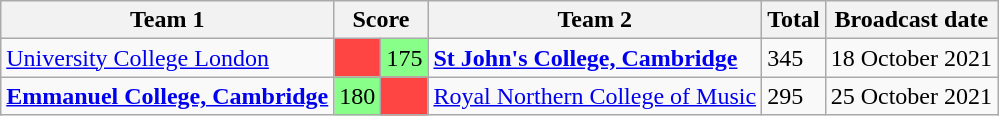<table class="wikitable">
<tr>
<th>Team 1</th>
<th colspan="2">Score</th>
<th>Team 2</th>
<th>Total</th>
<th>Broadcast date</th>
</tr>
<tr>
<td><a href='#'>University College London</a></td>
<td style="background:#f44;"></td>
<td style="background:#88ff88">175</td>
<td><strong><a href='#'>St John's College, Cambridge</a></strong></td>
<td>345</td>
<td>18 October 2021</td>
</tr>
<tr>
<td><strong><a href='#'>Emmanuel College, Cambridge</a></strong></td>
<td style="background:#88ff88">180</td>
<td style="background:#f44;"></td>
<td><a href='#'>Royal Northern College of Music</a></td>
<td>295</td>
<td>25 October 2021</td>
</tr>
</table>
